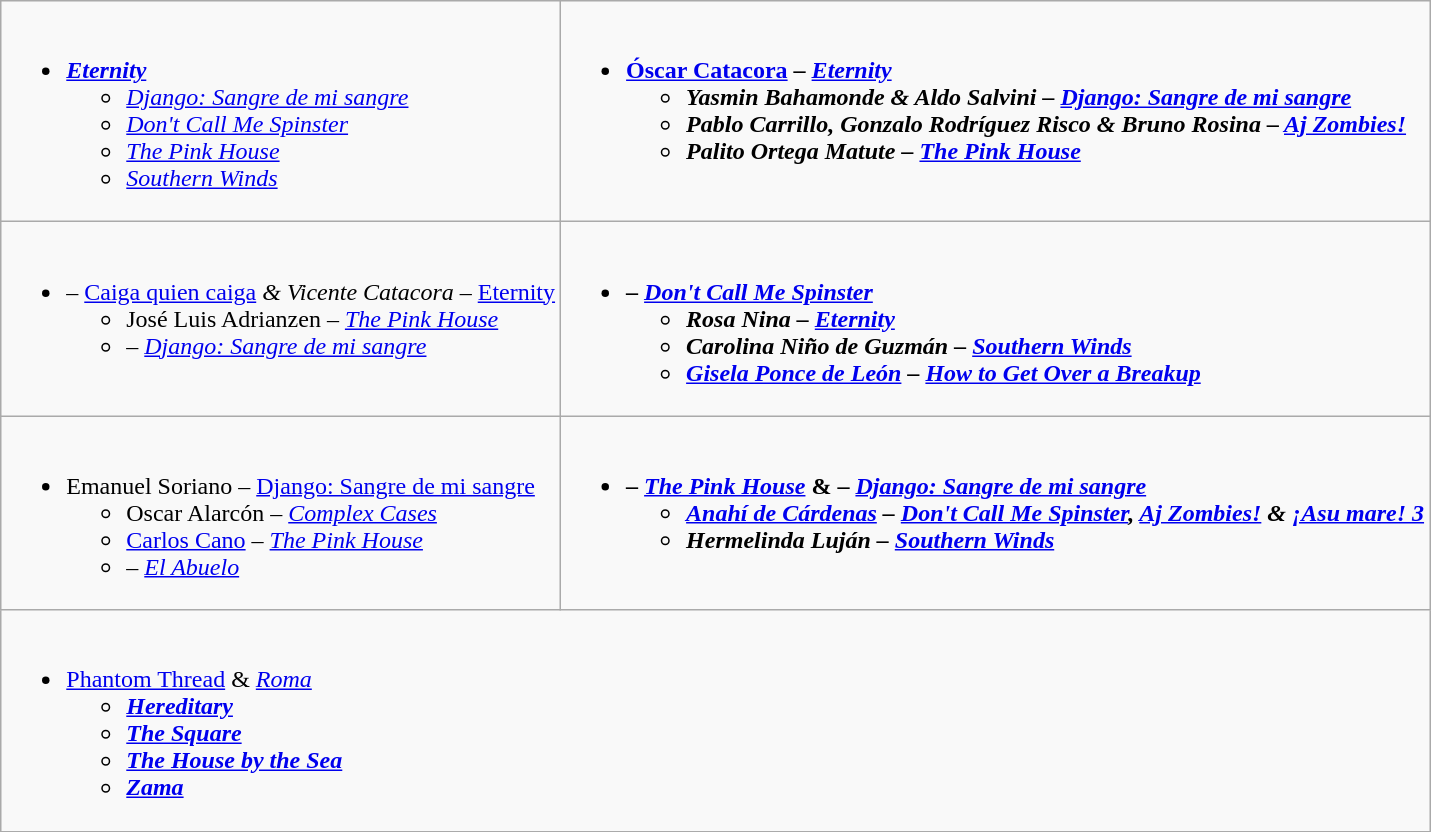<table class=wikitable style="width=100%">
<tr>
<td valign="top" style="width=50%"><br><ul><li><strong><em><a href='#'>Eternity</a></em></strong><ul><li><em><a href='#'>Django: Sangre de mi sangre</a></em></li><li><em><a href='#'>Don't Call Me Spinster</a></em></li><li><em><a href='#'>The Pink House</a></em></li><li><em><a href='#'>Southern Winds</a></em></li></ul></li></ul></td>
<td valign="top"><br><ul><li><strong><a href='#'>Óscar Catacora</a> – <em><a href='#'>Eternity</a><strong><em><ul><li>Yasmin Bahamonde & Aldo Salvini – </em><a href='#'>Django: Sangre de mi sangre</a><em></li><li>Pablo Carrillo, Gonzalo Rodríguez Risco & Bruno Rosina – </em><a href='#'>Aj Zombies!</a><em></li><li>Palito Ortega Matute – </em><a href='#'>The Pink House</a><em></li></ul></li></ul></td>
</tr>
<tr>
<td valign="top"><br><ul><li></strong> – </em><a href='#'>Caiga quien caiga</a><em> & Vicente Catacora – </em><a href='#'>Eternity</a></em></strong><ul><li>José Luis Adrianzen – <em><a href='#'>The Pink House</a></em></li><li> – <em><a href='#'>Django: Sangre de mi sangre</a></em></li></ul></li></ul></td>
<td valign="top"><br><ul><li><strong> – <em><a href='#'>Don't Call Me Spinster</a><strong><em><ul><li>Rosa Nina – </em><a href='#'>Eternity</a><em></li><li>Carolina Niño de Guzmán – </em><a href='#'>Southern Winds</a><em></li><li><a href='#'>Gisela Ponce de León</a> – </em><a href='#'>How to Get Over a Breakup</a><em></li></ul></li></ul></td>
</tr>
<tr>
<td valign="top"><br><ul><li></strong>Emanuel Soriano – </em><a href='#'>Django: Sangre de mi sangre</a></em></strong><ul><li>Oscar Alarcón – <em><a href='#'>Complex Cases</a></em></li><li><a href='#'>Carlos Cano</a> – <em><a href='#'>The Pink House</a></em></li><li> – <em><a href='#'>El Abuelo</a></em></li></ul></li></ul></td>
<td valign="top"><br><ul><li><strong> – <em><a href='#'>The Pink House</a></em> &  – <em><a href='#'>Django: Sangre de mi sangre</a><strong><em><ul><li><a href='#'>Anahí de Cárdenas</a> – </em><a href='#'>Don't Call Me Spinster</a><em>, </em><a href='#'>Aj Zombies!</a><em> & </em><a href='#'>¡Asu mare! 3</a><em></li><li>Hermelinda Luján – </em><a href='#'>Southern Winds</a><em></li></ul></li></ul></td>
</tr>
<tr>
<td colspan = "2" valign="top"><br><ul><li></em></strong><a href='#'>Phantom Thread</a></em> & <em><a href='#'>Roma</a><strong><em><ul><li></em><a href='#'>Hereditary</a><em></li><li></em><a href='#'>The Square</a><em></li><li></em><a href='#'>The House by the Sea</a><em></li><li></em><a href='#'>Zama</a><em></li></ul></li></ul></td>
</tr>
</table>
